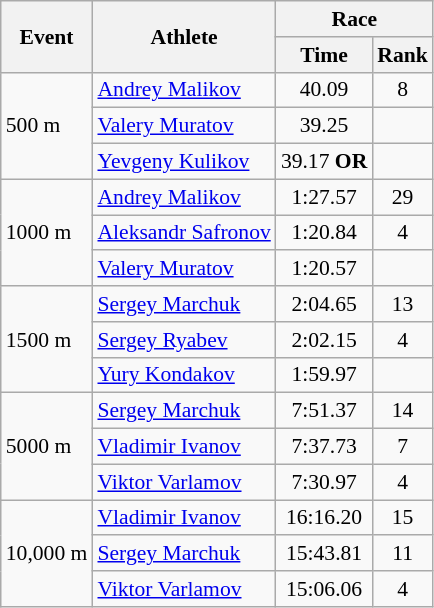<table class="wikitable" border="1" style="font-size:90%">
<tr>
<th rowspan=2>Event</th>
<th rowspan=2>Athlete</th>
<th colspan=2>Race</th>
</tr>
<tr>
<th>Time</th>
<th>Rank</th>
</tr>
<tr>
<td rowspan=3>500 m</td>
<td><a href='#'>Andrey Malikov</a></td>
<td align=center>40.09</td>
<td align=center>8</td>
</tr>
<tr>
<td><a href='#'>Valery Muratov</a></td>
<td align=center>39.25</td>
<td align=center></td>
</tr>
<tr>
<td><a href='#'>Yevgeny Kulikov</a></td>
<td align=center>39.17 <strong>OR</strong></td>
<td align=center></td>
</tr>
<tr>
<td rowspan=3>1000 m</td>
<td><a href='#'>Andrey Malikov</a></td>
<td align=center>1:27.57</td>
<td align=center>29</td>
</tr>
<tr>
<td><a href='#'>Aleksandr Safronov</a></td>
<td align=center>1:20.84</td>
<td align=center>4</td>
</tr>
<tr>
<td><a href='#'>Valery Muratov</a></td>
<td align=center>1:20.57</td>
<td align=center></td>
</tr>
<tr>
<td rowspan=3>1500 m</td>
<td><a href='#'>Sergey Marchuk</a></td>
<td align=center>2:04.65</td>
<td align=center>13</td>
</tr>
<tr>
<td><a href='#'>Sergey Ryabev</a></td>
<td align=center>2:02.15</td>
<td align=center>4</td>
</tr>
<tr>
<td><a href='#'>Yury Kondakov</a></td>
<td align=center>1:59.97</td>
<td align=center></td>
</tr>
<tr>
<td rowspan=3>5000 m</td>
<td><a href='#'>Sergey Marchuk</a></td>
<td align=center>7:51.37</td>
<td align=center>14</td>
</tr>
<tr>
<td><a href='#'>Vladimir Ivanov</a></td>
<td align=center>7:37.73</td>
<td align=center>7</td>
</tr>
<tr>
<td><a href='#'>Viktor Varlamov</a></td>
<td align=center>7:30.97</td>
<td align=center>4</td>
</tr>
<tr>
<td rowspan=3>10,000 m</td>
<td><a href='#'>Vladimir Ivanov</a></td>
<td align=center>16:16.20</td>
<td align=center>15</td>
</tr>
<tr>
<td><a href='#'>Sergey Marchuk</a></td>
<td align=center>15:43.81</td>
<td align=center>11</td>
</tr>
<tr>
<td><a href='#'>Viktor Varlamov</a></td>
<td align=center>15:06.06</td>
<td align=center>4</td>
</tr>
</table>
